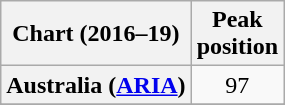<table class="wikitable plainrowheaders sortable" style="text-align:center;">
<tr>
<th scope="col">Chart (2016–19)</th>
<th scope="col">Peak<br>position</th>
</tr>
<tr>
<th scope="row">Australia (<a href='#'>ARIA</a>)</th>
<td>97</td>
</tr>
<tr>
</tr>
<tr>
</tr>
<tr>
</tr>
<tr>
</tr>
<tr>
</tr>
</table>
